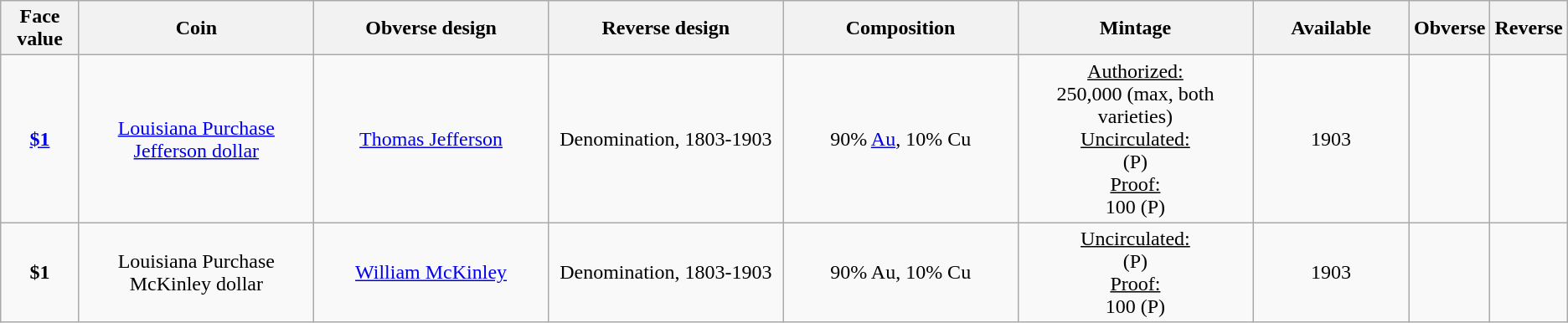<table class="wikitable">
<tr>
<th width="5%">Face value</th>
<th width="15%">Coin</th>
<th width="15%">Obverse design</th>
<th width="15%">Reverse design</th>
<th width="15%">Composition</th>
<th width="15%">Mintage</th>
<th width="10%">Available</th>
<th>Obverse</th>
<th>Reverse</th>
</tr>
<tr>
<td align="center"><strong><a href='#'>$1</a></strong></td>
<td align="center"><a href='#'>Louisiana Purchase Jefferson dollar</a></td>
<td align="center"><a href='#'>Thomas Jefferson</a></td>
<td align="center">Denomination, 1803-1903</td>
<td align="center">90% <a href='#'>Au</a>, 10% Cu</td>
<td align="center"><u>Authorized:</u><br>250,000 (max, both varieties)<br><u>Uncirculated:</u><br> (P)<br><u>Proof:</u><br>100 (P)</td>
<td align="center">1903</td>
<td></td>
<td></td>
</tr>
<tr>
<td align="center"><strong>$1</strong></td>
<td align="center">Louisiana Purchase McKinley dollar</td>
<td align="center"><a href='#'>William McKinley</a></td>
<td align="center">Denomination, 1803-1903</td>
<td align="center">90% Au, 10% Cu</td>
<td align="center"><u>Uncirculated:</u><br> (P)<br><u>Proof:</u><br>100 (P)</td>
<td align="center">1903</td>
<td></td>
<td></td>
</tr>
</table>
